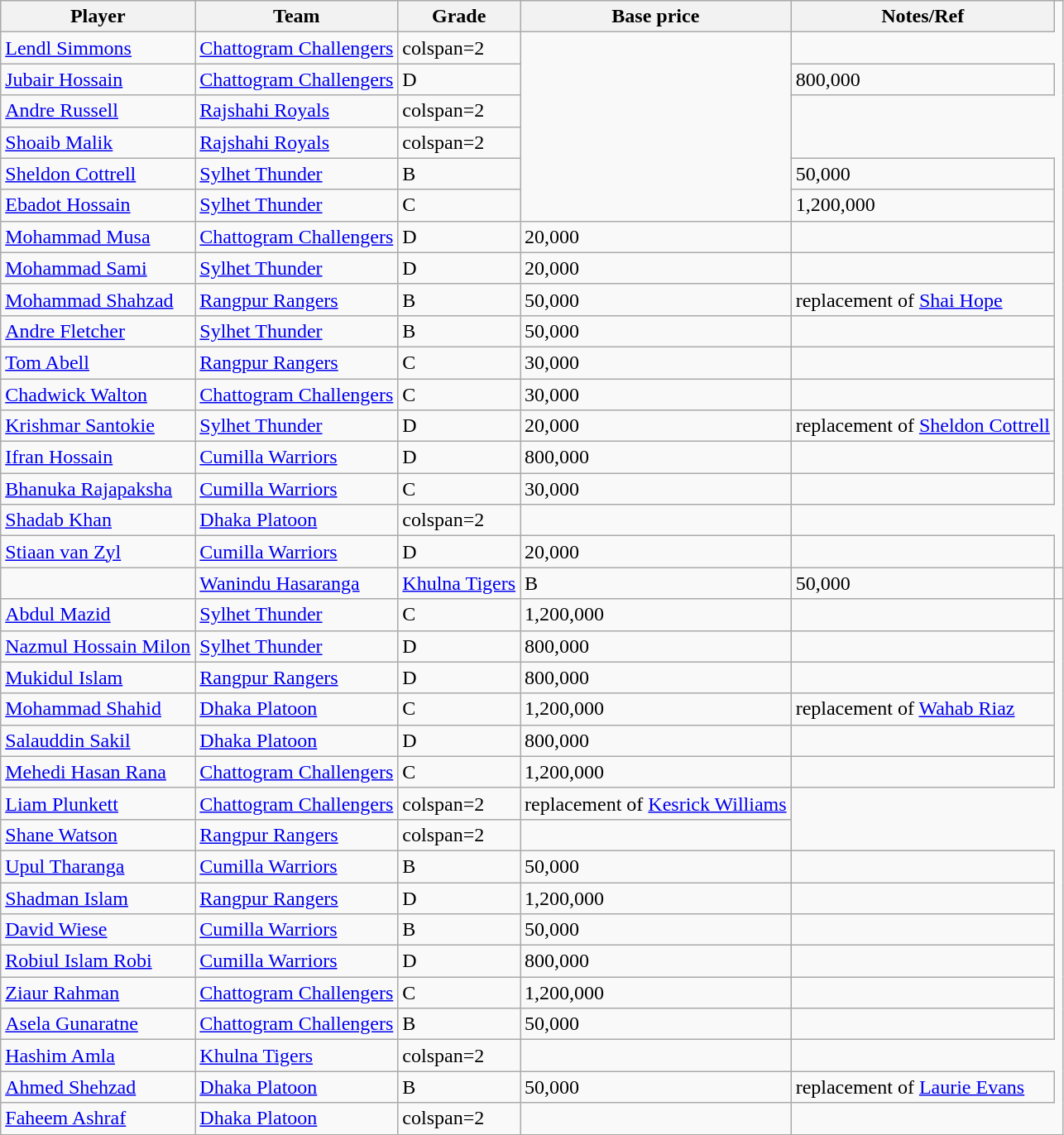<table class="wikitable sortable">
<tr>
<th>Player</th>
<th>Team</th>
<th>Grade</th>
<th>Base price</th>
<th>Notes/Ref</th>
</tr>
<tr>
<td><a href='#'>Lendl Simmons</a></td>
<td><a href='#'>Chattogram Challengers</a></td>
<td>colspan=2 </td>
<td rowspan=6></td>
</tr>
<tr>
<td><a href='#'>Jubair Hossain</a></td>
<td><a href='#'>Chattogram Challengers</a></td>
<td>D</td>
<td>800,000</td>
</tr>
<tr>
<td><a href='#'>Andre Russell</a></td>
<td><a href='#'>Rajshahi Royals</a></td>
<td>colspan=2 </td>
</tr>
<tr>
<td><a href='#'>Shoaib Malik</a></td>
<td><a href='#'>Rajshahi Royals</a></td>
<td>colspan=2 </td>
</tr>
<tr>
<td><a href='#'>Sheldon Cottrell</a></td>
<td><a href='#'>Sylhet Thunder</a></td>
<td>B</td>
<td>50,000</td>
</tr>
<tr>
<td><a href='#'>Ebadot Hossain</a></td>
<td><a href='#'>Sylhet Thunder</a></td>
<td>C</td>
<td>1,200,000</td>
</tr>
<tr>
<td><a href='#'>Mohammad Musa</a></td>
<td><a href='#'>Chattogram Challengers</a></td>
<td>D</td>
<td>20,000</td>
<td></td>
</tr>
<tr>
<td><a href='#'>Mohammad Sami</a></td>
<td><a href='#'>Sylhet Thunder</a></td>
<td>D</td>
<td>20,000</td>
<td></td>
</tr>
<tr>
<td><a href='#'>Mohammad Shahzad</a></td>
<td><a href='#'>Rangpur Rangers</a></td>
<td>B</td>
<td>50,000</td>
<td>replacement of <a href='#'>Shai Hope</a></td>
</tr>
<tr>
<td><a href='#'>Andre Fletcher</a></td>
<td><a href='#'>Sylhet Thunder</a></td>
<td>B</td>
<td>50,000</td>
<td></td>
</tr>
<tr>
<td><a href='#'>Tom Abell</a></td>
<td><a href='#'>Rangpur Rangers</a></td>
<td>C</td>
<td>30,000</td>
<td></td>
</tr>
<tr>
<td><a href='#'>Chadwick Walton</a></td>
<td><a href='#'>Chattogram Challengers</a></td>
<td>C</td>
<td>30,000</td>
<td></td>
</tr>
<tr>
<td><a href='#'>Krishmar Santokie</a></td>
<td><a href='#'>Sylhet Thunder</a></td>
<td>D</td>
<td>20,000</td>
<td>replacement of <a href='#'>Sheldon Cottrell</a></td>
</tr>
<tr>
<td><a href='#'>Ifran Hossain</a></td>
<td><a href='#'>Cumilla Warriors</a></td>
<td>D</td>
<td>800,000</td>
<td></td>
</tr>
<tr>
<td><a href='#'>Bhanuka Rajapaksha</a></td>
<td><a href='#'>Cumilla Warriors</a></td>
<td>C</td>
<td>30,000</td>
<td></td>
</tr>
<tr>
<td><a href='#'>Shadab Khan</a></td>
<td><a href='#'>Dhaka Platoon</a></td>
<td>colspan=2 </td>
<td></td>
</tr>
<tr>
<td><a href='#'>Stiaan van Zyl</a></td>
<td><a href='#'>Cumilla Warriors</a></td>
<td>D</td>
<td>20,000</td>
<td></td>
</tr>
<tr>
<td></td>
<td><a href='#'>Wanindu Hasaranga</a></td>
<td><a href='#'>Khulna Tigers</a></td>
<td>B</td>
<td>50,000</td>
<td></td>
</tr>
<tr>
<td><a href='#'>Abdul Mazid</a></td>
<td><a href='#'>Sylhet Thunder</a></td>
<td>C</td>
<td>1,200,000</td>
<td></td>
</tr>
<tr>
<td><a href='#'>Nazmul Hossain Milon</a></td>
<td><a href='#'>Sylhet Thunder</a></td>
<td>D</td>
<td>800,000</td>
<td></td>
</tr>
<tr>
<td><a href='#'>Mukidul Islam</a></td>
<td><a href='#'>Rangpur Rangers</a></td>
<td>D</td>
<td>800,000</td>
<td></td>
</tr>
<tr>
<td><a href='#'>Mohammad Shahid</a></td>
<td><a href='#'>Dhaka Platoon</a></td>
<td>C</td>
<td>1,200,000</td>
<td>replacement of <a href='#'>Wahab Riaz</a></td>
</tr>
<tr>
<td><a href='#'>Salauddin Sakil</a></td>
<td><a href='#'>Dhaka Platoon</a></td>
<td>D</td>
<td>800,000</td>
<td></td>
</tr>
<tr>
<td><a href='#'>Mehedi Hasan Rana</a></td>
<td><a href='#'>Chattogram Challengers</a></td>
<td>C</td>
<td>1,200,000</td>
<td></td>
</tr>
<tr>
<td><a href='#'>Liam Plunkett</a></td>
<td><a href='#'>Chattogram Challengers</a></td>
<td>colspan=2 </td>
<td>replacement of <a href='#'>Kesrick Williams</a></td>
</tr>
<tr>
<td><a href='#'>Shane Watson</a></td>
<td><a href='#'>Rangpur Rangers</a></td>
<td>colspan=2 </td>
<td></td>
</tr>
<tr>
<td><a href='#'>Upul Tharanga</a></td>
<td><a href='#'>Cumilla Warriors</a></td>
<td>B</td>
<td>50,000</td>
<td></td>
</tr>
<tr>
<td><a href='#'>Shadman Islam</a></td>
<td><a href='#'>Rangpur Rangers</a></td>
<td>D</td>
<td>1,200,000</td>
<td></td>
</tr>
<tr>
<td><a href='#'>David Wiese</a></td>
<td><a href='#'>Cumilla Warriors</a></td>
<td>B</td>
<td>50,000</td>
<td></td>
</tr>
<tr>
<td><a href='#'>Robiul Islam Robi</a></td>
<td><a href='#'>Cumilla Warriors</a></td>
<td>D</td>
<td>800,000</td>
<td></td>
</tr>
<tr>
<td><a href='#'>Ziaur Rahman</a></td>
<td><a href='#'>Chattogram Challengers</a></td>
<td>C</td>
<td>1,200,000</td>
<td></td>
</tr>
<tr>
<td><a href='#'>Asela Gunaratne</a></td>
<td><a href='#'>Chattogram Challengers</a></td>
<td>B</td>
<td>50,000</td>
<td></td>
</tr>
<tr>
<td><a href='#'>Hashim Amla</a></td>
<td><a href='#'>Khulna Tigers</a></td>
<td>colspan=2 </td>
<td></td>
</tr>
<tr>
<td><a href='#'>Ahmed Shehzad</a></td>
<td><a href='#'>Dhaka Platoon</a></td>
<td>B</td>
<td>50,000</td>
<td>replacement of <a href='#'>Laurie Evans</a></td>
</tr>
<tr>
<td><a href='#'>Faheem Ashraf</a></td>
<td><a href='#'>Dhaka Platoon</a></td>
<td>colspan=2 </td>
<td></td>
</tr>
</table>
